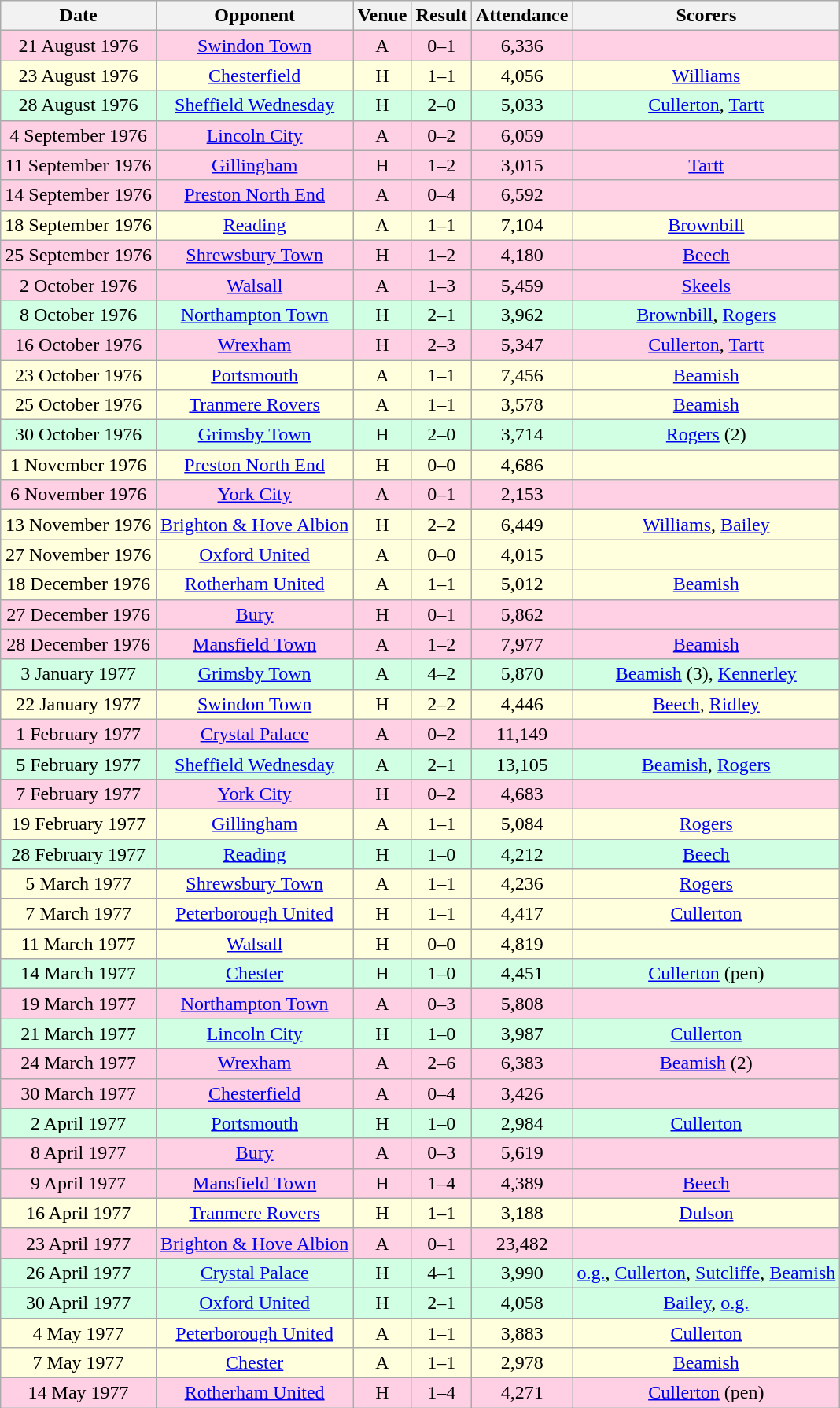<table class="wikitable sortable" style="font-size:100%; text-align:center">
<tr>
<th>Date</th>
<th>Opponent</th>
<th>Venue</th>
<th>Result</th>
<th>Attendance</th>
<th>Scorers</th>
</tr>
<tr style="background-color: #ffd0e3;">
<td>21 August 1976</td>
<td><a href='#'>Swindon Town</a></td>
<td>A</td>
<td>0–1</td>
<td>6,336</td>
<td></td>
</tr>
<tr style="background-color: #ffffdd;">
<td>23 August 1976</td>
<td><a href='#'>Chesterfield</a></td>
<td>H</td>
<td>1–1</td>
<td>4,056</td>
<td><a href='#'>Williams</a></td>
</tr>
<tr style="background-color: #d0ffe3;">
<td>28 August 1976</td>
<td><a href='#'>Sheffield Wednesday</a></td>
<td>H</td>
<td>2–0</td>
<td>5,033</td>
<td><a href='#'>Cullerton</a>, <a href='#'>Tartt</a></td>
</tr>
<tr style="background-color: #ffd0e3;">
<td>4 September 1976</td>
<td><a href='#'>Lincoln City</a></td>
<td>A</td>
<td>0–2</td>
<td>6,059</td>
<td></td>
</tr>
<tr style="background-color: #ffd0e3;">
<td>11 September 1976</td>
<td><a href='#'>Gillingham</a></td>
<td>H</td>
<td>1–2</td>
<td>3,015</td>
<td><a href='#'>Tartt</a></td>
</tr>
<tr style="background-color: #ffd0e3;">
<td>14 September 1976</td>
<td><a href='#'>Preston North End</a></td>
<td>A</td>
<td>0–4</td>
<td>6,592</td>
<td></td>
</tr>
<tr style="background-color: #ffffdd;">
<td>18 September 1976</td>
<td><a href='#'>Reading</a></td>
<td>A</td>
<td>1–1</td>
<td>7,104</td>
<td><a href='#'>Brownbill</a></td>
</tr>
<tr style="background-color: #ffd0e3;">
<td>25 September 1976</td>
<td><a href='#'>Shrewsbury Town</a></td>
<td>H</td>
<td>1–2</td>
<td>4,180</td>
<td><a href='#'>Beech</a></td>
</tr>
<tr style="background-color: #ffd0e3;">
<td>2 October 1976</td>
<td><a href='#'>Walsall</a></td>
<td>A</td>
<td>1–3</td>
<td>5,459</td>
<td><a href='#'>Skeels</a></td>
</tr>
<tr style="background-color: #d0ffe3;">
<td>8 October 1976</td>
<td><a href='#'>Northampton Town</a></td>
<td>H</td>
<td>2–1</td>
<td>3,962</td>
<td><a href='#'>Brownbill</a>, <a href='#'>Rogers</a></td>
</tr>
<tr style="background-color: #ffd0e3;">
<td>16 October 1976</td>
<td><a href='#'>Wrexham</a></td>
<td>H</td>
<td>2–3</td>
<td>5,347</td>
<td><a href='#'>Cullerton</a>, <a href='#'>Tartt</a></td>
</tr>
<tr style="background-color: #ffffdd;">
<td>23 October 1976</td>
<td><a href='#'>Portsmouth</a></td>
<td>A</td>
<td>1–1</td>
<td>7,456</td>
<td><a href='#'>Beamish</a></td>
</tr>
<tr style="background-color: #ffffdd;">
<td>25 October 1976</td>
<td><a href='#'>Tranmere Rovers</a></td>
<td>A</td>
<td>1–1</td>
<td>3,578</td>
<td><a href='#'>Beamish</a></td>
</tr>
<tr style="background-color: #d0ffe3;">
<td>30 October 1976</td>
<td><a href='#'>Grimsby Town</a></td>
<td>H</td>
<td>2–0</td>
<td>3,714</td>
<td><a href='#'>Rogers</a> (2)</td>
</tr>
<tr style="background-color: #ffffdd;">
<td>1 November 1976</td>
<td><a href='#'>Preston North End</a></td>
<td>H</td>
<td>0–0</td>
<td>4,686</td>
<td></td>
</tr>
<tr style="background-color: #ffd0e3;">
<td>6 November 1976</td>
<td><a href='#'>York City</a></td>
<td>A</td>
<td>0–1</td>
<td>2,153</td>
<td></td>
</tr>
<tr style="background-color: #ffffdd;">
<td>13 November 1976</td>
<td><a href='#'>Brighton & Hove Albion</a></td>
<td>H</td>
<td>2–2</td>
<td>6,449</td>
<td><a href='#'>Williams</a>, <a href='#'>Bailey</a></td>
</tr>
<tr style="background-color: #ffffdd;">
<td>27 November 1976</td>
<td><a href='#'>Oxford United</a></td>
<td>A</td>
<td>0–0</td>
<td>4,015</td>
<td></td>
</tr>
<tr style="background-color: #ffffdd;">
<td>18 December 1976</td>
<td><a href='#'>Rotherham United</a></td>
<td>A</td>
<td>1–1</td>
<td>5,012</td>
<td><a href='#'>Beamish</a></td>
</tr>
<tr style="background-color: #ffd0e3;">
<td>27 December 1976</td>
<td><a href='#'>Bury</a></td>
<td>H</td>
<td>0–1</td>
<td>5,862</td>
<td></td>
</tr>
<tr style="background-color: #ffd0e3;">
<td>28 December 1976</td>
<td><a href='#'>Mansfield Town</a></td>
<td>A</td>
<td>1–2</td>
<td>7,977</td>
<td><a href='#'>Beamish</a></td>
</tr>
<tr style="background-color: #d0ffe3;">
<td>3 January 1977</td>
<td><a href='#'>Grimsby Town</a></td>
<td>A</td>
<td>4–2</td>
<td>5,870</td>
<td><a href='#'>Beamish</a> (3), <a href='#'>Kennerley</a></td>
</tr>
<tr style="background-color: #ffffdd;">
<td>22 January 1977</td>
<td><a href='#'>Swindon Town</a></td>
<td>H</td>
<td>2–2</td>
<td>4,446</td>
<td><a href='#'>Beech</a>, <a href='#'>Ridley</a></td>
</tr>
<tr style="background-color: #ffd0e3;">
<td>1 February 1977</td>
<td><a href='#'>Crystal Palace</a></td>
<td>A</td>
<td>0–2</td>
<td>11,149</td>
<td></td>
</tr>
<tr style="background-color: #d0ffe3;">
<td>5 February 1977</td>
<td><a href='#'>Sheffield Wednesday</a></td>
<td>A</td>
<td>2–1</td>
<td>13,105</td>
<td><a href='#'>Beamish</a>, <a href='#'>Rogers</a></td>
</tr>
<tr style="background-color: #ffd0e3;">
<td>7 February 1977</td>
<td><a href='#'>York City</a></td>
<td>H</td>
<td>0–2</td>
<td>4,683</td>
<td></td>
</tr>
<tr style="background-color: #ffffdd;">
<td>19 February 1977</td>
<td><a href='#'>Gillingham</a></td>
<td>A</td>
<td>1–1</td>
<td>5,084</td>
<td><a href='#'>Rogers</a></td>
</tr>
<tr style="background-color: #d0ffe3;">
<td>28 February 1977</td>
<td><a href='#'>Reading</a></td>
<td>H</td>
<td>1–0</td>
<td>4,212</td>
<td><a href='#'>Beech</a></td>
</tr>
<tr style="background-color: #ffffdd;">
<td>5 March 1977</td>
<td><a href='#'>Shrewsbury Town</a></td>
<td>A</td>
<td>1–1</td>
<td>4,236</td>
<td><a href='#'>Rogers</a></td>
</tr>
<tr style="background-color: #ffffdd;">
<td>7 March 1977</td>
<td><a href='#'>Peterborough United</a></td>
<td>H</td>
<td>1–1</td>
<td>4,417</td>
<td><a href='#'>Cullerton</a></td>
</tr>
<tr style="background-color: #ffffdd;">
<td>11 March 1977</td>
<td><a href='#'>Walsall</a></td>
<td>H</td>
<td>0–0</td>
<td>4,819</td>
<td></td>
</tr>
<tr style="background-color: #d0ffe3;">
<td>14 March 1977</td>
<td><a href='#'>Chester</a></td>
<td>H</td>
<td>1–0</td>
<td>4,451</td>
<td><a href='#'>Cullerton</a> (pen)</td>
</tr>
<tr style="background-color: #ffd0e3;">
<td>19 March 1977</td>
<td><a href='#'>Northampton Town</a></td>
<td>A</td>
<td>0–3</td>
<td>5,808</td>
<td></td>
</tr>
<tr style="background-color: #d0ffe3;">
<td>21 March 1977</td>
<td><a href='#'>Lincoln City</a></td>
<td>H</td>
<td>1–0</td>
<td>3,987</td>
<td><a href='#'>Cullerton</a></td>
</tr>
<tr style="background-color: #ffd0e3;">
<td>24 March 1977</td>
<td><a href='#'>Wrexham</a></td>
<td>A</td>
<td>2–6</td>
<td>6,383</td>
<td><a href='#'>Beamish</a> (2)</td>
</tr>
<tr style="background-color: #ffd0e3;">
<td>30 March 1977</td>
<td><a href='#'>Chesterfield</a></td>
<td>A</td>
<td>0–4</td>
<td>3,426</td>
<td></td>
</tr>
<tr style="background-color: #d0ffe3;">
<td>2 April 1977</td>
<td><a href='#'>Portsmouth</a></td>
<td>H</td>
<td>1–0</td>
<td>2,984</td>
<td><a href='#'>Cullerton</a></td>
</tr>
<tr style="background-color: #ffd0e3;">
<td>8 April 1977</td>
<td><a href='#'>Bury</a></td>
<td>A</td>
<td>0–3</td>
<td>5,619</td>
<td></td>
</tr>
<tr style="background-color: #ffd0e3;">
<td>9 April 1977</td>
<td><a href='#'>Mansfield Town</a></td>
<td>H</td>
<td>1–4</td>
<td>4,389</td>
<td><a href='#'>Beech</a></td>
</tr>
<tr style="background-color: #ffffdd;">
<td>16 April 1977</td>
<td><a href='#'>Tranmere Rovers</a></td>
<td>H</td>
<td>1–1</td>
<td>3,188</td>
<td><a href='#'>Dulson</a></td>
</tr>
<tr style="background-color: #ffd0e3;">
<td>23 April 1977</td>
<td><a href='#'>Brighton & Hove Albion</a></td>
<td>A</td>
<td>0–1</td>
<td>23,482</td>
<td></td>
</tr>
<tr style="background-color: #d0ffe3;">
<td>26 April 1977</td>
<td><a href='#'>Crystal Palace</a></td>
<td>H</td>
<td>4–1</td>
<td>3,990</td>
<td><a href='#'>o.g.</a>, <a href='#'>Cullerton</a>, <a href='#'>Sutcliffe</a>, <a href='#'>Beamish</a></td>
</tr>
<tr style="background-color: #d0ffe3;">
<td>30 April 1977</td>
<td><a href='#'>Oxford United</a></td>
<td>H</td>
<td>2–1</td>
<td>4,058</td>
<td><a href='#'>Bailey</a>, <a href='#'>o.g.</a></td>
</tr>
<tr style="background-color: #ffffdd;">
<td>4 May 1977</td>
<td><a href='#'>Peterborough United</a></td>
<td>A</td>
<td>1–1</td>
<td>3,883</td>
<td><a href='#'>Cullerton</a></td>
</tr>
<tr style="background-color: #ffffdd;">
<td>7 May 1977</td>
<td><a href='#'>Chester</a></td>
<td>A</td>
<td>1–1</td>
<td>2,978</td>
<td><a href='#'>Beamish</a></td>
</tr>
<tr style="background-color: #ffd0e3;">
<td>14 May 1977</td>
<td><a href='#'>Rotherham United</a></td>
<td>H</td>
<td>1–4</td>
<td>4,271</td>
<td><a href='#'>Cullerton</a> (pen)</td>
</tr>
</table>
